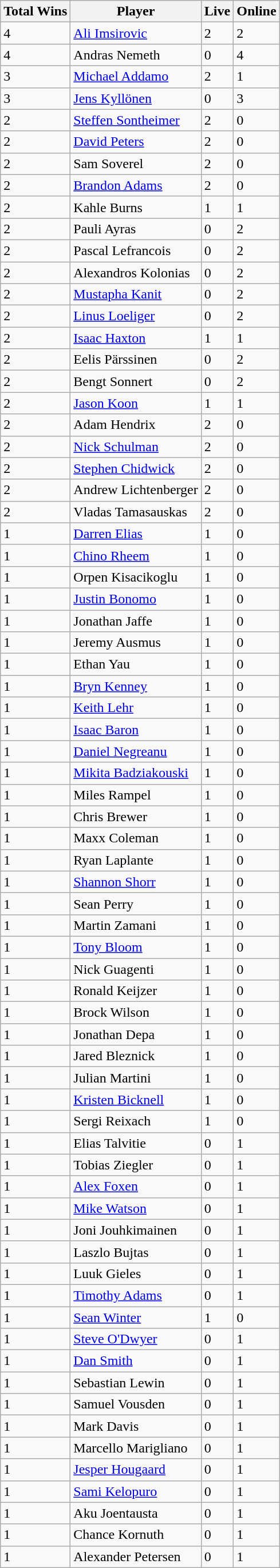<table class="wikitable sortable">
<tr>
<th>Total Wins</th>
<th>Player</th>
<th>Live</th>
<th>Online</th>
</tr>
<tr>
<td>4</td>
<td> <a href='#'>Ali Imsirovic</a></td>
<td>2</td>
<td>2</td>
</tr>
<tr>
<td>4</td>
<td> Andras Nemeth</td>
<td>0</td>
<td>4</td>
</tr>
<tr>
<td>3</td>
<td> <a href='#'>Michael Addamo</a></td>
<td>2</td>
<td>1</td>
</tr>
<tr>
<td>3</td>
<td> <a href='#'>Jens Kyllönen</a></td>
<td>0</td>
<td>3</td>
</tr>
<tr a>
<td>2</td>
<td> <a href='#'>Steffen Sontheimer</a></td>
<td>2</td>
<td>0</td>
</tr>
<tr>
<td>2</td>
<td> <a href='#'>David Peters</a></td>
<td>2</td>
<td>0</td>
</tr>
<tr>
<td>2</td>
<td> Sam Soverel</td>
<td>2</td>
<td>0</td>
</tr>
<tr>
<td>2</td>
<td> <a href='#'>Brandon Adams</a></td>
<td>2</td>
<td>0</td>
</tr>
<tr>
<td>2</td>
<td> Kahle Burns</td>
<td>1</td>
<td>1</td>
</tr>
<tr>
<td>2</td>
<td> Pauli Ayras</td>
<td>0</td>
<td>2</td>
</tr>
<tr>
<td>2</td>
<td> Pascal Lefrancois</td>
<td>0</td>
<td>2</td>
</tr>
<tr>
<td>2</td>
<td> Alexandros Kolonias</td>
<td>0</td>
<td>2</td>
</tr>
<tr>
<td>2</td>
<td> <a href='#'>Mustapha Kanit</a></td>
<td>0</td>
<td>2</td>
</tr>
<tr>
<td>2</td>
<td> <a href='#'>Linus Loeliger</a></td>
<td>0</td>
<td>2</td>
</tr>
<tr>
<td>2</td>
<td> <a href='#'>Isaac Haxton</a></td>
<td>1</td>
<td>1</td>
</tr>
<tr>
<td>2</td>
<td> Eelis Pärssinen</td>
<td>0</td>
<td>2</td>
</tr>
<tr>
<td>2</td>
<td> Bengt Sonnert</td>
<td>0</td>
<td>2</td>
</tr>
<tr>
<td>2</td>
<td> <a href='#'>Jason Koon</a></td>
<td>1</td>
<td>1</td>
</tr>
<tr>
<td>2</td>
<td> Adam Hendrix</td>
<td>2</td>
<td>0</td>
</tr>
<tr>
<td>2</td>
<td> <a href='#'>Nick Schulman</a></td>
<td>2</td>
<td>0</td>
</tr>
<tr>
<td>2</td>
<td> <a href='#'>Stephen Chidwick</a></td>
<td>2</td>
<td>0</td>
</tr>
<tr>
<td>2</td>
<td> Andrew Lichtenberger</td>
<td>2</td>
<td>0</td>
</tr>
<tr>
<td>2</td>
<td> Vladas Tamasauskas</td>
<td>2</td>
<td>0</td>
</tr>
<tr>
<td>1</td>
<td> <a href='#'>Darren Elias</a></td>
<td>1</td>
<td>0</td>
</tr>
<tr>
<td>1</td>
<td> <a href='#'>Chino Rheem</a></td>
<td>1</td>
<td>0</td>
</tr>
<tr>
<td>1</td>
<td> Orpen Kisacikoglu</td>
<td>1</td>
<td>0</td>
</tr>
<tr>
<td>1</td>
<td> <a href='#'>Justin Bonomo</a></td>
<td>1</td>
<td>0</td>
</tr>
<tr>
<td>1</td>
<td> Jonathan Jaffe</td>
<td>1</td>
<td>0</td>
</tr>
<tr>
<td>1</td>
<td> Jeremy Ausmus</td>
<td>1</td>
<td>0</td>
</tr>
<tr>
<td>1</td>
<td> Ethan Yau</td>
<td>1</td>
<td>0</td>
</tr>
<tr>
<td>1</td>
<td> <a href='#'>Bryn Kenney</a></td>
<td>1</td>
<td>0</td>
</tr>
<tr>
<td>1</td>
<td> <a href='#'>Keith Lehr</a></td>
<td>1</td>
<td>0</td>
</tr>
<tr>
<td>1</td>
<td> <a href='#'>Isaac Baron</a></td>
<td>1</td>
<td>0</td>
</tr>
<tr>
<td>1</td>
<td> <a href='#'>Daniel Negreanu</a></td>
<td>1</td>
<td>0</td>
</tr>
<tr>
<td>1</td>
<td> <a href='#'>Mikita Badziakouski</a></td>
<td>1</td>
<td>0</td>
</tr>
<tr>
<td>1</td>
<td> Miles Rampel</td>
<td>1</td>
<td>0</td>
</tr>
<tr>
<td>1</td>
<td> Chris Brewer</td>
<td>1</td>
<td>0</td>
</tr>
<tr>
<td>1</td>
<td> Maxx Coleman</td>
<td>1</td>
<td>0</td>
</tr>
<tr>
<td>1</td>
<td> Ryan Laplante</td>
<td>1</td>
<td>0</td>
</tr>
<tr>
<td>1</td>
<td> <a href='#'>Shannon Shorr</a></td>
<td>1</td>
<td>0</td>
</tr>
<tr>
<td>1</td>
<td> Sean Perry</td>
<td>1</td>
<td>0</td>
</tr>
<tr>
<td>1</td>
<td> Martin Zamani</td>
<td>1</td>
<td>0</td>
</tr>
<tr>
<td>1</td>
<td> <a href='#'>Tony Bloom</a></td>
<td>1</td>
<td>0</td>
</tr>
<tr>
<td>1</td>
<td> Nick Guagenti</td>
<td>1</td>
<td>0</td>
</tr>
<tr>
<td>1</td>
<td> Ronald Keijzer</td>
<td>1</td>
<td>0</td>
</tr>
<tr>
<td>1</td>
<td> Brock Wilson</td>
<td>1</td>
<td>0</td>
</tr>
<tr>
<td>1</td>
<td> Jonathan Depa</td>
<td>1</td>
<td>0</td>
</tr>
<tr>
<td>1</td>
<td> Jared Bleznick</td>
<td>1</td>
<td>0</td>
</tr>
<tr>
<td>1</td>
<td> Julian Martini</td>
<td>1</td>
<td>0</td>
</tr>
<tr>
<td>1</td>
<td> <a href='#'>Kristen Bicknell</a></td>
<td>1</td>
<td>0</td>
</tr>
<tr>
<td>1</td>
<td> Sergi Reixach</td>
<td>1</td>
<td>0</td>
</tr>
<tr>
<td>1</td>
<td> Elias Talvitie</td>
<td>0</td>
<td>1</td>
</tr>
<tr>
<td>1</td>
<td> Tobias Ziegler</td>
<td>0</td>
<td>1</td>
</tr>
<tr>
<td>1</td>
<td> <a href='#'>Alex Foxen</a></td>
<td>0</td>
<td>1</td>
</tr>
<tr>
<td>1</td>
<td> <a href='#'>Mike Watson</a></td>
<td>0</td>
<td>1</td>
</tr>
<tr>
<td>1</td>
<td> Joni Jouhkimainen</td>
<td>0</td>
<td>1</td>
</tr>
<tr>
<td>1</td>
<td> Laszlo Bujtas</td>
<td>0</td>
<td>1</td>
</tr>
<tr>
<td>1</td>
<td> Luuk Gieles</td>
<td>0</td>
<td>1</td>
</tr>
<tr>
<td>1</td>
<td> <a href='#'>Timothy Adams</a></td>
<td>0</td>
<td>1</td>
</tr>
<tr>
<td>1</td>
<td> <a href='#'>Sean Winter</a></td>
<td>1</td>
<td>0</td>
</tr>
<tr>
<td>1</td>
<td> <a href='#'>Steve O'Dwyer</a></td>
<td>0</td>
<td>1</td>
</tr>
<tr>
<td>1</td>
<td> <a href='#'>Dan Smith</a></td>
<td>0</td>
<td>1</td>
</tr>
<tr>
<td>1</td>
<td> Sebastian Lewin</td>
<td>0</td>
<td>1</td>
</tr>
<tr>
<td>1</td>
<td> Samuel Vousden</td>
<td>0</td>
<td>1</td>
</tr>
<tr>
<td>1</td>
<td> Mark Davis</td>
<td>0</td>
<td>1</td>
</tr>
<tr>
<td>1</td>
<td> Marcello Marigliano</td>
<td>0</td>
<td>1</td>
</tr>
<tr>
<td>1</td>
<td> <a href='#'>Jesper Hougaard</a></td>
<td>0</td>
<td>1</td>
</tr>
<tr>
<td>1</td>
<td> <a href='#'>Sami Kelopuro</a></td>
<td>0</td>
<td>1</td>
</tr>
<tr>
<td>1</td>
<td> Aku Joentausta</td>
<td>0</td>
<td>1</td>
</tr>
<tr>
<td>1</td>
<td> Chance Kornuth</td>
<td>0</td>
<td>1</td>
</tr>
<tr>
<td>1</td>
<td> Alexander Petersen</td>
<td>0</td>
<td>1</td>
</tr>
</table>
